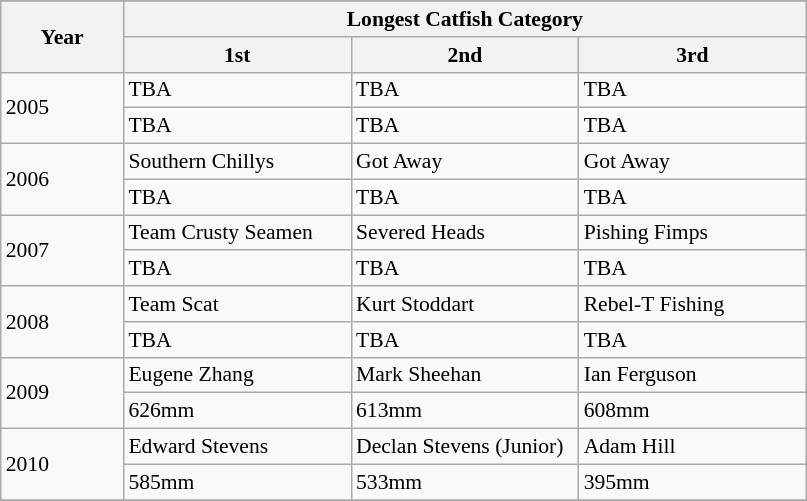<table class="wikitable" align=center style="font-size:90%;">
<tr>
</tr>
<tr bgcolor="#efefef">
<th rowspan=2 width=75px>Year</th>
<th colspan=3 width=435px>Longest Catfish Category</th>
</tr>
<tr>
<th width=145px>1st</th>
<th width=145px>2nd</th>
<th width=145px>3rd</th>
</tr>
<tr>
<td rowspan="2">2005</td>
<td>TBA</td>
<td>TBA</td>
<td>TBA</td>
</tr>
<tr>
<td>TBA</td>
<td>TBA</td>
<td>TBA</td>
</tr>
<tr>
<td rowspan="2">2006</td>
<td>Southern Chillys</td>
<td>Got Away</td>
<td>Got Away</td>
</tr>
<tr>
<td>TBA</td>
<td>TBA</td>
<td>TBA</td>
</tr>
<tr>
<td rowspan="2">2007</td>
<td>Team Crusty Seamen</td>
<td>Severed Heads</td>
<td>Pishing Fimps</td>
</tr>
<tr>
<td>TBA</td>
<td>TBA</td>
<td>TBA</td>
</tr>
<tr>
<td rowspan="2">2008</td>
<td>Team Scat</td>
<td>Kurt Stoddart</td>
<td>Rebel-T Fishing</td>
</tr>
<tr>
<td>TBA</td>
<td>TBA</td>
<td>TBA</td>
</tr>
<tr>
<td rowspan="2">2009</td>
<td>Eugene Zhang</td>
<td>Mark Sheehan</td>
<td>Ian Ferguson</td>
</tr>
<tr>
<td>626mm</td>
<td>613mm</td>
<td>608mm</td>
</tr>
<tr>
<td rowspan="2">2010</td>
<td>Edward Stevens</td>
<td>Declan Stevens (Junior)</td>
<td>Adam Hill</td>
</tr>
<tr>
<td>585mm</td>
<td>533mm</td>
<td>395mm</td>
</tr>
<tr>
</tr>
</table>
